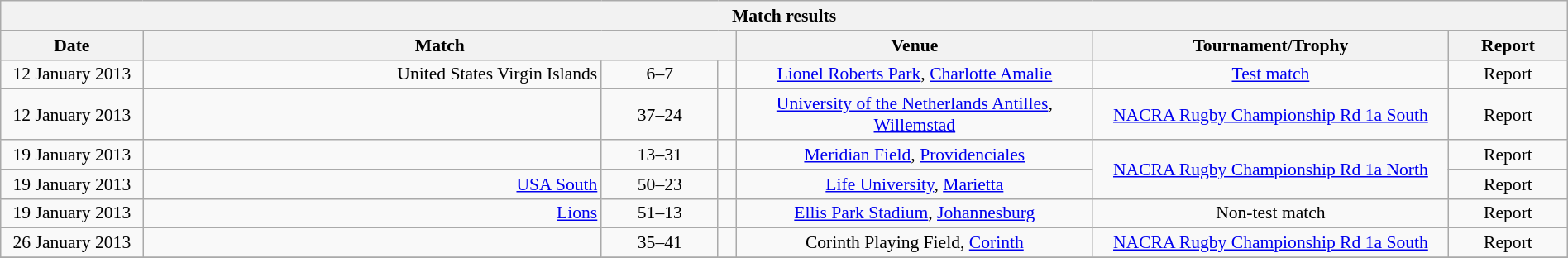<table class="wikitable" style="font-size:90%; width:100%; text-align: center;">
<tr>
<th colspan=7>Match results</th>
</tr>
<tr>
<th width=6%>Date</th>
<th width=25% colspan=3>Match</th>
<th width=15%>Venue</th>
<th width=15%>Tournament/Trophy</th>
<th width=5%>Report</th>
</tr>
<tr>
<td>12 January 2013</td>
<td align=right>United States Virgin Islands </td>
<td>6–7</td>
<td align=left></td>
<td><a href='#'>Lionel Roberts Park</a>, <a href='#'>Charlotte Amalie</a></td>
<td><a href='#'>Test match</a></td>
<td>Report</td>
</tr>
<tr>
<td>12 January 2013</td>
<td align=right></td>
<td>37–24</td>
<td align=left></td>
<td><a href='#'>University of the Netherlands Antilles</a>, <a href='#'>Willemstad</a></td>
<td><a href='#'>NACRA Rugby Championship Rd 1a South</a></td>
<td>Report</td>
</tr>
<tr>
<td>19 January 2013</td>
<td align=right></td>
<td>13–31</td>
<td align=left></td>
<td><a href='#'>Meridian Field</a>, <a href='#'>Providenciales</a></td>
<td rowspan=2><a href='#'>NACRA Rugby Championship Rd 1a North</a></td>
<td>Report</td>
</tr>
<tr>
<td>19 January 2013</td>
<td align=right><a href='#'>USA South</a></td>
<td>50–23</td>
<td align=left></td>
<td><a href='#'>Life University</a>, <a href='#'>Marietta</a></td>
<td>Report</td>
</tr>
<tr>
<td>19 January 2013</td>
<td align=right><a href='#'>Lions</a></td>
<td>51–13</td>
<td align=left></td>
<td><a href='#'>Ellis Park Stadium</a>, <a href='#'>Johannesburg</a></td>
<td>Non-test match</td>
<td>Report</td>
</tr>
<tr>
<td>26 January 2013</td>
<td align=right></td>
<td>35–41</td>
<td align=left></td>
<td>Corinth Playing Field, <a href='#'>Corinth</a></td>
<td><a href='#'>NACRA Rugby Championship Rd 1a South</a></td>
<td>Report</td>
</tr>
<tr>
</tr>
</table>
